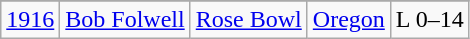<table class="wikitable">
<tr>
</tr>
<tr>
<td><a href='#'>1916</a></td>
<td><a href='#'>Bob Folwell</a></td>
<td><a href='#'>Rose Bowl</a></td>
<td><a href='#'>Oregon</a></td>
<td>L 0–14</td>
</tr>
</table>
